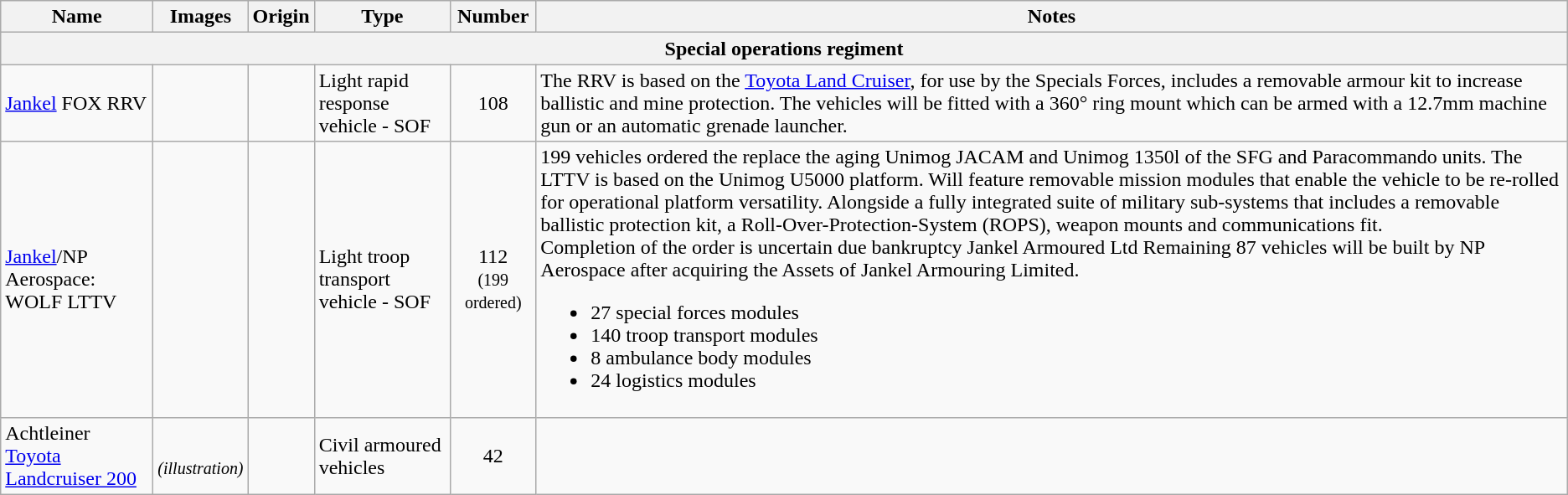<table class="wikitable">
<tr>
<th>Name</th>
<th>Images</th>
<th>Origin</th>
<th>Type</th>
<th>Number</th>
<th>Notes</th>
</tr>
<tr>
<th colspan="6">Special operations regiment</th>
</tr>
<tr>
<td><a href='#'>Jankel</a> FOX RRV</td>
<td style="text-align: center;"></td>
<td><br></td>
<td>Light rapid response vehicle - SOF</td>
<td style="text-align: center;">108</td>
<td>The RRV is based on the <a href='#'>Toyota Land Cruiser</a>, for use by the Specials Forces, includes a removable armour kit to increase ballistic and mine protection. The vehicles will be fitted with a 360° ring mount which can be armed with a 12.7mm machine gun or an automatic grenade launcher.</td>
</tr>
<tr>
<td><a href='#'>Jankel</a>/NP Aerospace: WOLF LTTV</td>
<td style="text-align: center;"><br></td>
<td><br></td>
<td>Light troop transport vehicle - SOF</td>
<td style="text-align: center;">112<br><small>(199 ordered)</small></td>
<td>199 vehicles ordered the replace the aging Unimog JACAM and Unimog 1350l of the SFG and Paracommando units. The LTTV is based on the Unimog U5000 platform. Will feature removable mission modules that enable the vehicle to be re-rolled for operational platform versatility. Alongside a fully integrated suite of military sub-systems that includes a removable ballistic protection kit, a Roll-Over-Protection-System (ROPS), weapon mounts and communications fit.<br>Completion of the order is uncertain  due bankruptcy Jankel Armoured Ltd 
Remaining 87 vehicles will be built by NP Aerospace after acquiring the Assets of Jankel Armouring Limited.<ul><li>27 special forces modules</li><li>140 troop transport modules</li><li>8 ambulance body modules</li><li>24 logistics modules</li></ul></td>
</tr>
<tr>
<td>Achtleiner <a href='#'>Toyota Landcruiser 200</a></td>
<td style="text-align: center;"><br><em><small>(illustration)</small></em></td>
<td><br></td>
<td>Civil armoured vehicles</td>
<td style="text-align: center;">42</td>
<td></td>
</tr>
</table>
